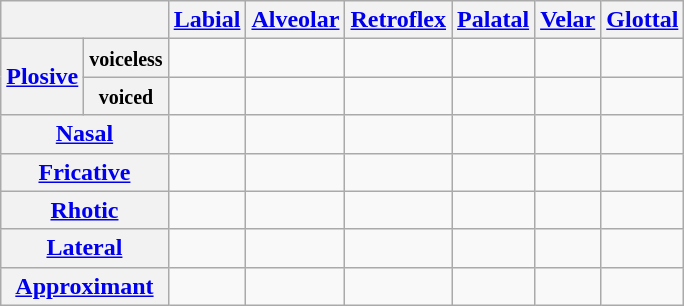<table class="wikitable" style="text-align:center">
<tr>
<th colspan="2"></th>
<th><a href='#'>Labial</a></th>
<th><a href='#'>Alveolar</a></th>
<th><a href='#'>Retroflex</a></th>
<th><a href='#'>Palatal</a></th>
<th><a href='#'>Velar</a></th>
<th><a href='#'>Glottal</a></th>
</tr>
<tr>
<th rowspan="2"><a href='#'>Plosive</a></th>
<th><small>voiceless</small></th>
<td></td>
<td></td>
<td></td>
<td></td>
<td></td>
<td></td>
</tr>
<tr>
<th><small>voiced</small></th>
<td></td>
<td></td>
<td></td>
<td></td>
<td></td>
<td></td>
</tr>
<tr>
<th colspan="2"><a href='#'>Nasal</a></th>
<td></td>
<td></td>
<td></td>
<td></td>
<td></td>
<td></td>
</tr>
<tr>
<th colspan="2"><a href='#'>Fricative</a></th>
<td></td>
<td></td>
<td></td>
<td></td>
<td></td>
<td></td>
</tr>
<tr>
<th colspan="2"><a href='#'>Rhotic</a></th>
<td></td>
<td></td>
<td></td>
<td></td>
<td></td>
<td></td>
</tr>
<tr>
<th colspan="2"><a href='#'>Lateral</a></th>
<td></td>
<td></td>
<td></td>
<td></td>
<td></td>
<td></td>
</tr>
<tr>
<th colspan="2"><a href='#'>Approximant</a></th>
<td></td>
<td></td>
<td></td>
<td></td>
<td></td>
<td></td>
</tr>
</table>
